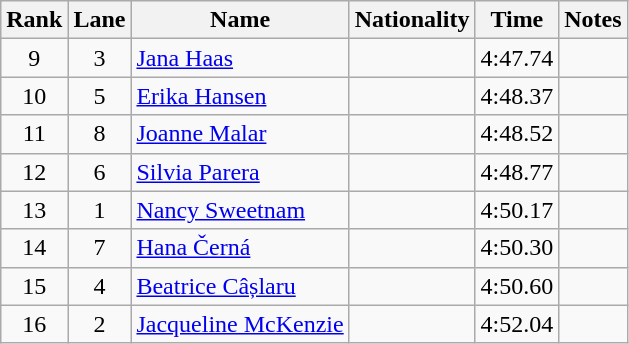<table class="wikitable sortable" style="text-align:center">
<tr>
<th>Rank</th>
<th>Lane</th>
<th>Name</th>
<th>Nationality</th>
<th>Time</th>
<th>Notes</th>
</tr>
<tr>
<td>9</td>
<td>3</td>
<td align=left><a href='#'>Jana Haas</a></td>
<td align=left></td>
<td>4:47.74</td>
<td></td>
</tr>
<tr>
<td>10</td>
<td>5</td>
<td align=left><a href='#'>Erika Hansen</a></td>
<td align=left></td>
<td>4:48.37</td>
<td></td>
</tr>
<tr>
<td>11</td>
<td>8</td>
<td align=left><a href='#'>Joanne Malar</a></td>
<td align=left></td>
<td>4:48.52</td>
<td></td>
</tr>
<tr>
<td>12</td>
<td>6</td>
<td align=left><a href='#'>Silvia Parera</a></td>
<td align=left></td>
<td>4:48.77</td>
<td></td>
</tr>
<tr>
<td>13</td>
<td>1</td>
<td align=left><a href='#'>Nancy Sweetnam</a></td>
<td align=left></td>
<td>4:50.17</td>
<td></td>
</tr>
<tr>
<td>14</td>
<td>7</td>
<td align=left><a href='#'>Hana Černá</a></td>
<td align=left></td>
<td>4:50.30</td>
<td></td>
</tr>
<tr>
<td>15</td>
<td>4</td>
<td align=left><a href='#'>Beatrice Câșlaru</a></td>
<td align=left></td>
<td>4:50.60</td>
<td></td>
</tr>
<tr>
<td>16</td>
<td>2</td>
<td align=left><a href='#'>Jacqueline McKenzie</a></td>
<td align=left></td>
<td>4:52.04</td>
<td></td>
</tr>
</table>
